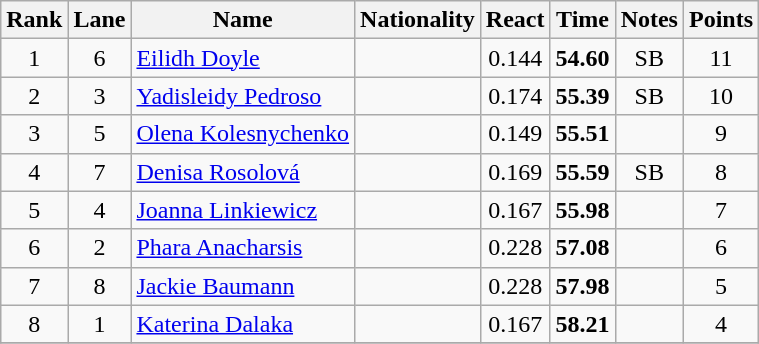<table class="wikitable sortable" style="text-align:center">
<tr>
<th>Rank</th>
<th>Lane</th>
<th>Name</th>
<th>Nationality</th>
<th>React</th>
<th>Time</th>
<th>Notes</th>
<th>Points</th>
</tr>
<tr>
<td>1</td>
<td>6</td>
<td align=left><a href='#'>Eilidh Doyle</a></td>
<td align=left></td>
<td>0.144</td>
<td><strong>54.60</strong></td>
<td>SB</td>
<td>11</td>
</tr>
<tr>
<td>2</td>
<td>3</td>
<td align=left><a href='#'>Yadisleidy Pedroso</a></td>
<td align=left></td>
<td>0.174</td>
<td><strong>55.39</strong></td>
<td>SB</td>
<td>10</td>
</tr>
<tr>
<td>3</td>
<td>5</td>
<td align=left><a href='#'>Olena Kolesnychenko</a></td>
<td align=left></td>
<td>0.149</td>
<td><strong>55.51</strong></td>
<td></td>
<td>9</td>
</tr>
<tr>
<td>4</td>
<td>7</td>
<td align=left><a href='#'>Denisa Rosolová</a></td>
<td align=left></td>
<td>0.169</td>
<td><strong>55.59</strong></td>
<td>SB</td>
<td>8</td>
</tr>
<tr>
<td>5</td>
<td>4</td>
<td align=left><a href='#'>Joanna Linkiewicz</a></td>
<td align=left></td>
<td>0.167</td>
<td><strong>55.98</strong></td>
<td></td>
<td>7</td>
</tr>
<tr>
<td>6</td>
<td>2</td>
<td align=left><a href='#'>Phara Anacharsis</a></td>
<td align=left></td>
<td>0.228</td>
<td><strong>57.08</strong></td>
<td></td>
<td>6</td>
</tr>
<tr>
<td>7</td>
<td>8</td>
<td align=left><a href='#'>Jackie Baumann</a></td>
<td align=left></td>
<td>0.228</td>
<td><strong>57.98</strong></td>
<td></td>
<td>5</td>
</tr>
<tr>
<td>8</td>
<td>1</td>
<td align=left><a href='#'>Katerina Dalaka</a></td>
<td align=left></td>
<td>0.167</td>
<td><strong>58.21</strong></td>
<td></td>
<td>4</td>
</tr>
<tr>
</tr>
</table>
